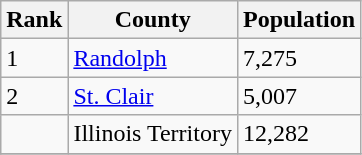<table class=wikitable>
<tr>
<th>Rank</th>
<th>County</th>
<th>Population</th>
</tr>
<tr>
<td>1</td>
<td><a href='#'>Randolph</a></td>
<td>7,275</td>
</tr>
<tr>
<td>2</td>
<td><a href='#'>St. Clair</a></td>
<td>5,007</td>
</tr>
<tr>
<td></td>
<td>Illinois Territory</td>
<td>12,282</td>
</tr>
<tr>
</tr>
</table>
